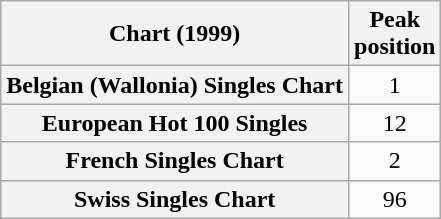<table class="wikitable sortable plainrowheaders">
<tr>
<th scope="col">Chart (1999)</th>
<th scope="col">Peak<br>position</th>
</tr>
<tr>
<th scope="row">Belgian (Wallonia) Singles Chart</th>
<td align="center">1</td>
</tr>
<tr>
<th scope="row">European Hot 100 Singles</th>
<td align=center>12</td>
</tr>
<tr>
<th scope="row">French Singles Chart</th>
<td align="center">2</td>
</tr>
<tr>
<th scope="row">Swiss Singles Chart</th>
<td align="center">96</td>
</tr>
</table>
